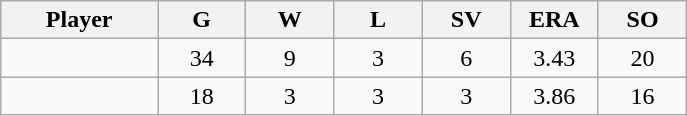<table class="wikitable sortable">
<tr>
<th bgcolor="#DDDDFF" width="16%">Player</th>
<th bgcolor="#DDDDFF" width="9%">G</th>
<th bgcolor="#DDDDFF" width="9%">W</th>
<th bgcolor="#DDDDFF" width="9%">L</th>
<th bgcolor="#DDDDFF" width="9%">SV</th>
<th bgcolor="#DDDDFF" width="9%">ERA</th>
<th bgcolor="#DDDDFF" width="9%">SO</th>
</tr>
<tr align="center">
<td></td>
<td>34</td>
<td>9</td>
<td>3</td>
<td>6</td>
<td>3.43</td>
<td>20</td>
</tr>
<tr align="center">
<td></td>
<td>18</td>
<td>3</td>
<td>3</td>
<td>3</td>
<td>3.86</td>
<td>16</td>
</tr>
</table>
